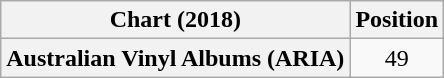<table class="wikitable sortable plainrowheaders" style="text-align:center">
<tr>
<th scope="col">Chart (2018)</th>
<th scope="col">Position</th>
</tr>
<tr>
<th scope="row">Australian Vinyl Albums (ARIA)</th>
<td>49</td>
</tr>
</table>
